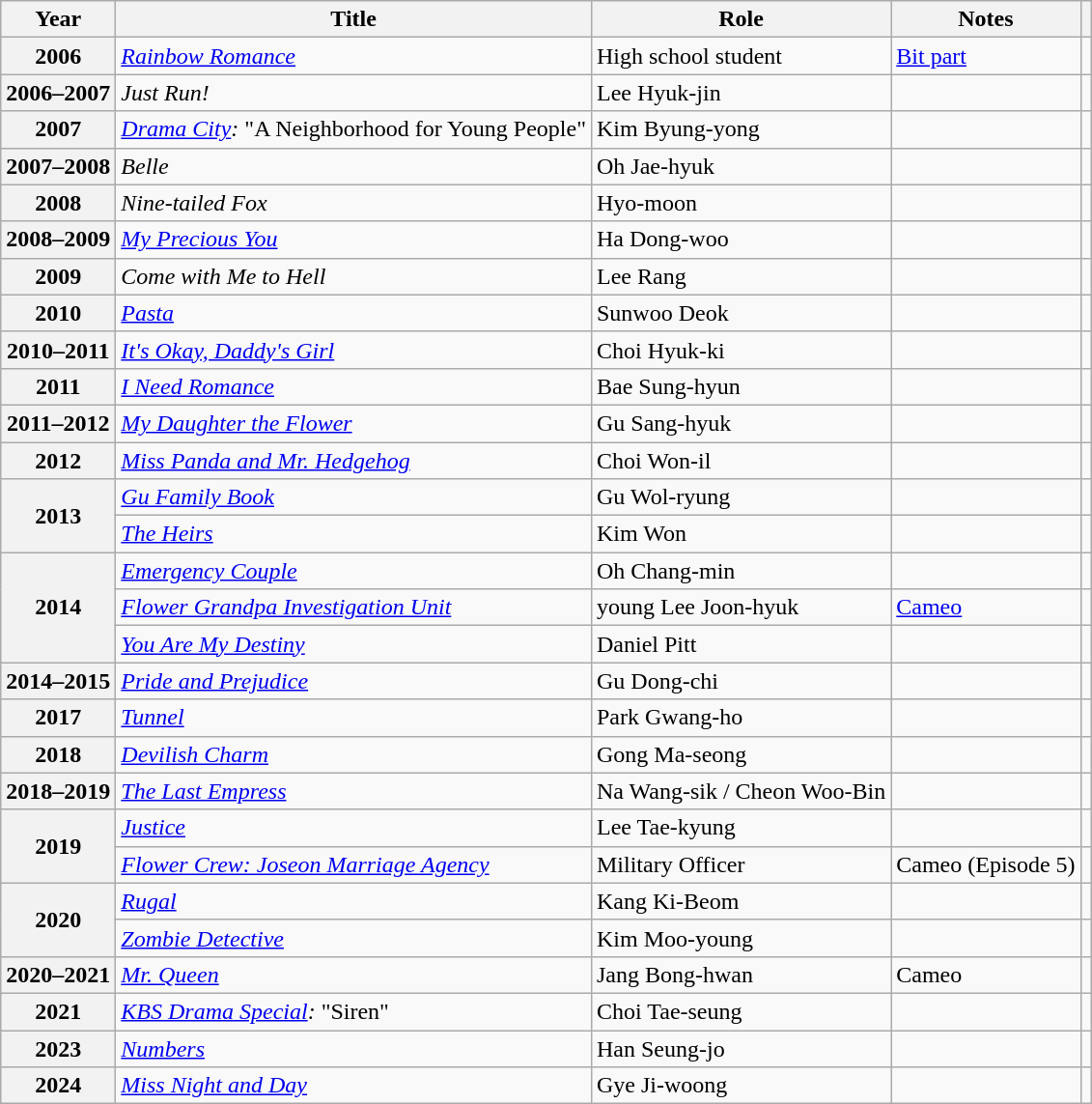<table class="wikitable plainrowheaders sortable">
<tr>
<th scope="col">Year</th>
<th scope="col">Title</th>
<th scope="col">Role</th>
<th scope="col" class="unsortable">Notes</th>
<th scope="col" class="unsortable"></th>
</tr>
<tr>
<th scope="row">2006</th>
<td><em><a href='#'>Rainbow Romance</a></em></td>
<td>High school student</td>
<td><a href='#'>Bit part</a></td>
<td></td>
</tr>
<tr>
<th scope="row">2006–2007</th>
<td><em>Just Run!</em></td>
<td>Lee Hyuk-jin</td>
<td></td>
<td></td>
</tr>
<tr>
<th scope="row">2007</th>
<td><em><a href='#'>Drama City</a>:</em> "A Neighborhood for Young People"</td>
<td>Kim Byung-yong</td>
<td></td>
<td></td>
</tr>
<tr>
<th scope="row">2007–2008</th>
<td><em>Belle</em></td>
<td>Oh Jae-hyuk</td>
<td></td>
<td></td>
</tr>
<tr>
<th scope="row">2008</th>
<td><em>Nine-tailed Fox</em></td>
<td>Hyo-moon</td>
<td></td>
<td></td>
</tr>
<tr>
<th scope="row">2008–2009</th>
<td><em><a href='#'>My Precious You</a></em></td>
<td>Ha Dong-woo</td>
<td></td>
<td></td>
</tr>
<tr>
<th scope="row">2009</th>
<td><em>Come with Me to Hell</em></td>
<td>Lee Rang</td>
<td></td>
<td></td>
</tr>
<tr>
<th scope="row">2010</th>
<td><em><a href='#'>Pasta</a></em></td>
<td>Sunwoo Deok</td>
<td></td>
<td style="text-align:center"></td>
</tr>
<tr>
<th scope="row">2010–2011</th>
<td><em><a href='#'>It's Okay, Daddy's Girl</a></em></td>
<td>Choi Hyuk-ki</td>
<td></td>
<td></td>
</tr>
<tr>
<th scope="row">2011</th>
<td><em><a href='#'>I Need Romance</a></em></td>
<td>Bae Sung-hyun</td>
<td></td>
<td></td>
</tr>
<tr>
<th scope="row">2011–2012</th>
<td><em><a href='#'>My Daughter the Flower</a></em></td>
<td>Gu Sang-hyuk</td>
<td></td>
<td style="text-align:center"></td>
</tr>
<tr>
<th scope="row">2012</th>
<td><em><a href='#'>Miss Panda and Mr. Hedgehog</a></em></td>
<td>Choi Won-il</td>
<td></td>
<td></td>
</tr>
<tr>
<th scope="row" rowspan="2">2013</th>
<td><em><a href='#'>Gu Family Book</a></em></td>
<td>Gu Wol-ryung</td>
<td></td>
<td></td>
</tr>
<tr>
<td><em><a href='#'>The Heirs</a></em></td>
<td>Kim Won</td>
<td></td>
<td></td>
</tr>
<tr>
<th scope="row" rowspan="3">2014</th>
<td><em><a href='#'>Emergency Couple</a></em></td>
<td>Oh Chang-min</td>
<td></td>
<td></td>
</tr>
<tr>
<td><em><a href='#'>Flower Grandpa Investigation Unit</a></em></td>
<td>young Lee Joon-hyuk</td>
<td><a href='#'>Cameo</a></td>
<td style="text-align:center"></td>
</tr>
<tr>
<td><em><a href='#'>You Are My Destiny</a></em></td>
<td>Daniel Pitt</td>
<td></td>
<td></td>
</tr>
<tr>
<th scope="row">2014–2015</th>
<td><em><a href='#'>Pride and Prejudice</a></em></td>
<td>Gu Dong-chi</td>
<td></td>
<td></td>
</tr>
<tr>
<th scope="row">2017</th>
<td><em><a href='#'>Tunnel</a></em></td>
<td>Park Gwang-ho</td>
<td></td>
<td></td>
</tr>
<tr>
<th scope="row">2018</th>
<td><em><a href='#'>Devilish Charm</a></em></td>
<td>Gong Ma-seong</td>
<td></td>
<td></td>
</tr>
<tr>
<th scope="row">2018–2019</th>
<td><em><a href='#'>The Last Empress</a></em></td>
<td>Na Wang-sik / Cheon Woo-Bin</td>
<td></td>
<td></td>
</tr>
<tr>
<th scope="row" rowspan="2">2019</th>
<td><em><a href='#'>Justice</a></em></td>
<td>Lee Tae-kyung</td>
<td></td>
<td></td>
</tr>
<tr>
<td><em><a href='#'>Flower Crew: Joseon Marriage Agency</a></em></td>
<td>Military Officer</td>
<td>Cameo (Episode 5)</td>
<td></td>
</tr>
<tr>
<th scope="row" rowspan="2">2020</th>
<td><em><a href='#'>Rugal</a></em></td>
<td>Kang Ki-Beom</td>
<td></td>
<td></td>
</tr>
<tr>
<td><em><a href='#'>Zombie Detective</a></em></td>
<td>Kim Moo-young</td>
<td></td>
<td></td>
</tr>
<tr>
<th scope="row">2020–2021</th>
<td><em><a href='#'>Mr. Queen</a></em></td>
<td>Jang Bong-hwan</td>
<td>Cameo</td>
<td style="text-align:center"></td>
</tr>
<tr>
<th scope="row">2021</th>
<td><em><a href='#'>KBS Drama Special</a>:</em> "Siren"</td>
<td>Choi Tae-seung</td>
<td></td>
<td style="text-align:center"></td>
</tr>
<tr>
<th scope="row">2023</th>
<td><em><a href='#'>Numbers</a></em></td>
<td>Han Seung-jo</td>
<td></td>
<td style="text-align:center"></td>
</tr>
<tr>
<th scope="row">2024</th>
<td><em><a href='#'>Miss Night and Day</a></em></td>
<td>Gye Ji-woong</td>
<td></td>
<td style="text-align:center"></td>
</tr>
</table>
